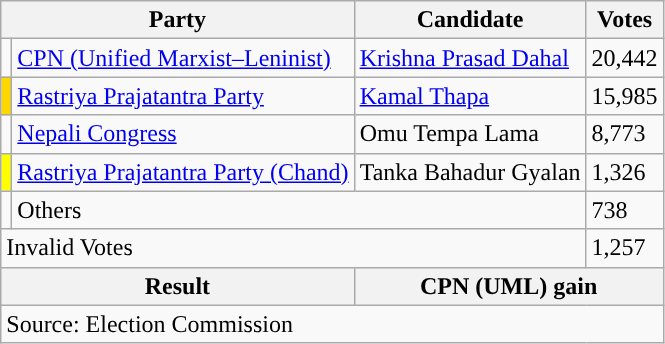<table class="wikitable">
<tr>
<th colspan="2">Party</th>
<th>Candidate</th>
<th>Votes</th>
</tr>
<tr>
<td style="background-color:"></td>
<td><a href='#'>CPN (Unified Marxist–Leninist)</a></td>
<td><a href='#'>Krishna Prasad Dahal</a></td>
<td>20,442</td>
</tr>
<tr>
<td style="background-color:gold"></td>
<td><a href='#'>Rastriya Prajatantra Party</a></td>
<td><a href='#'>Kamal Thapa</a></td>
<td>15,985</td>
</tr>
<tr>
<td style="background-color:"></td>
<td><a href='#'>Nepali Congress</a></td>
<td>Omu Tempa Lama</td>
<td>8,773</td>
</tr>
<tr>
<td style="background-color:yellow"></td>
<td><a href='#'>Rastriya Prajatantra Party (Chand)</a></td>
<td>Tanka Bahadur Gyalan</td>
<td>1,326</td>
</tr>
<tr>
<td></td>
<td colspan="2">Others</td>
<td>738</td>
</tr>
<tr>
<td colspan="3">Invalid Votes</td>
<td>1,257</td>
</tr>
<tr>
<th colspan="2">Result</th>
<th colspan="2">CPN (UML) gain</th>
</tr>
<tr>
<td colspan="4">Source: Election Commission</td>
</tr>
</table>
